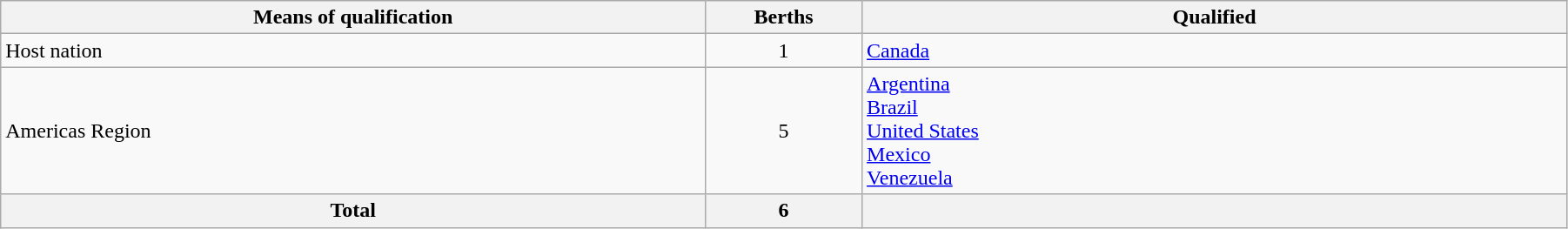<table class="wikitable" style="width:95%;">
<tr>
<th width=45%>Means of qualification</th>
<th width=10%>Berths</th>
<th width=45%>Qualified</th>
</tr>
<tr>
<td>Host nation</td>
<td align=center>1</td>
<td> <a href='#'>Canada</a></td>
</tr>
<tr>
<td>Americas Region</td>
<td align=center>5</td>
<td> <a href='#'>Argentina</a><br> <a href='#'>Brazil</a><br> <a href='#'>United States</a><br> <a href='#'>Mexico</a><br> <a href='#'>Venezuela</a></td>
</tr>
<tr>
<th>Total</th>
<th>6</th>
<th></th>
</tr>
</table>
